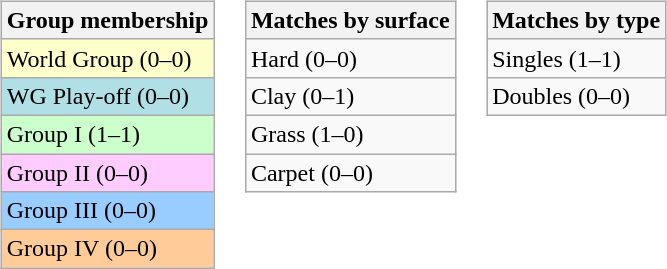<table>
<tr valign=top>
<td><br><table class=wikitable>
<tr>
<th>Group membership</th>
</tr>
<tr bgcolor=#FFFFCC>
<td>World Group (0–0)</td>
</tr>
<tr style="background:#B0E0E6;">
<td>WG Play-off (0–0)</td>
</tr>
<tr bgcolor=#CCFFCC>
<td>Group I (1–1)</td>
</tr>
<tr bgcolor=#FFCCFF>
<td>Group II (0–0)</td>
</tr>
<tr bgcolor=#99CCFF>
<td>Group III (0–0)</td>
</tr>
<tr bgcolor=#FFCC99>
<td>Group IV (0–0)</td>
</tr>
</table>
</td>
<td><br><table class=wikitable>
<tr>
<th>Matches by surface</th>
</tr>
<tr>
<td>Hard (0–0)</td>
</tr>
<tr>
<td>Clay (0–1)</td>
</tr>
<tr>
<td>Grass (1–0)</td>
</tr>
<tr>
<td>Carpet (0–0)</td>
</tr>
</table>
</td>
<td><br><table class=wikitable>
<tr>
<th>Matches by type</th>
</tr>
<tr>
<td>Singles (1–1)</td>
</tr>
<tr>
<td>Doubles (0–0)</td>
</tr>
</table>
</td>
</tr>
</table>
